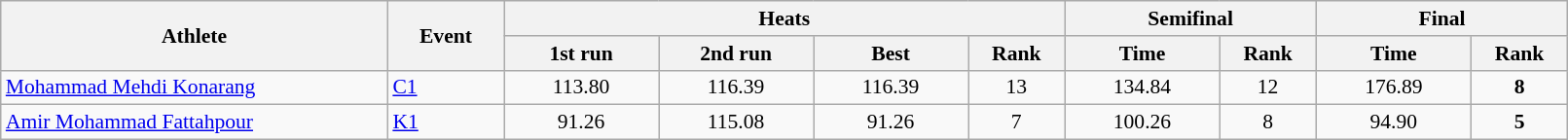<table class="wikitable" width="85%" style="text-align:center; font-size:90%">
<tr>
<th rowspan="2" width="20%">Athlete</th>
<th rowspan="2" width="6%">Event</th>
<th colspan="4">Heats</th>
<th colspan="2">Semifinal</th>
<th colspan="2">Final</th>
</tr>
<tr>
<th width="8%">1st run</th>
<th width="8%">2nd run</th>
<th width="8%">Best</th>
<th width="5%">Rank</th>
<th width="8%">Time</th>
<th width="5%">Rank</th>
<th width="8%">Time</th>
<th width="5%">Rank</th>
</tr>
<tr>
<td align=left><a href='#'>Mohammad Mehdi Konarang</a></td>
<td align=left><a href='#'>C1</a></td>
<td>113.80</td>
<td>116.39</td>
<td>116.39</td>
<td>13 <strong></strong></td>
<td>134.84</td>
<td>12 <strong></strong></td>
<td>176.89</td>
<td><strong>8</strong></td>
</tr>
<tr>
<td align=left><a href='#'>Amir Mohammad Fattahpour</a></td>
<td align=left><a href='#'>K1</a></td>
<td>91.26</td>
<td>115.08</td>
<td>91.26</td>
<td>7 <strong></strong></td>
<td>100.26</td>
<td>8 <strong></strong></td>
<td>94.90</td>
<td><strong>5</strong></td>
</tr>
</table>
